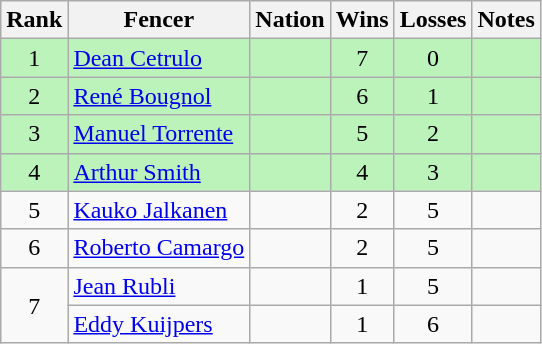<table class="wikitable sortable" style="text-align: center;">
<tr>
<th>Rank</th>
<th>Fencer</th>
<th>Nation</th>
<th>Wins</th>
<th>Losses</th>
<th>Notes</th>
</tr>
<tr style="background:#bbf3bb;">
<td>1</td>
<td align=left><a href='#'>Dean Cetrulo</a></td>
<td align=left></td>
<td>7</td>
<td>0</td>
<td></td>
</tr>
<tr style="background:#bbf3bb;">
<td>2</td>
<td align=left><a href='#'>René Bougnol</a></td>
<td align=left></td>
<td>6</td>
<td>1</td>
<td></td>
</tr>
<tr style="background:#bbf3bb;">
<td>3</td>
<td align=left><a href='#'>Manuel Torrente</a></td>
<td align=left></td>
<td>5</td>
<td>2</td>
<td></td>
</tr>
<tr style="background:#bbf3bb;">
<td>4</td>
<td align=left><a href='#'>Arthur Smith</a></td>
<td align=left></td>
<td>4</td>
<td>3</td>
<td></td>
</tr>
<tr>
<td>5</td>
<td align=left><a href='#'>Kauko Jalkanen</a></td>
<td align=left></td>
<td>2</td>
<td>5</td>
<td></td>
</tr>
<tr>
<td>6</td>
<td align=left><a href='#'>Roberto Camargo</a></td>
<td align=left></td>
<td>2</td>
<td>5</td>
<td></td>
</tr>
<tr>
<td rowspan=2>7</td>
<td align=left><a href='#'>Jean Rubli</a></td>
<td align=left></td>
<td>1</td>
<td>5</td>
<td></td>
</tr>
<tr>
<td align=left><a href='#'>Eddy Kuijpers</a></td>
<td align=left></td>
<td>1</td>
<td>6</td>
<td></td>
</tr>
</table>
